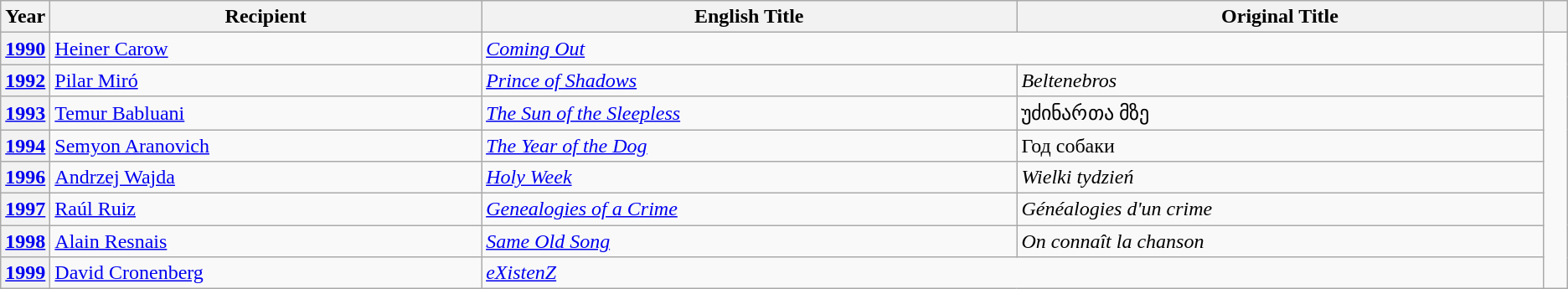<table class="wikitable unsortable">
<tr>
<th scope="col" style="width:2%;">Year</th>
<th>Recipient</th>
<th>English Title</th>
<th>Original Title</th>
<th></th>
</tr>
<tr>
<th style="text-align:center;"><a href='#'>1990</a></th>
<td><a href='#'>Heiner Carow</a></td>
<td colspan="2"><em><a href='#'>Coming Out</a></em></td>
<td rowspan="8"></td>
</tr>
<tr>
<th style="text-align:center;"><a href='#'>1992</a></th>
<td><a href='#'>Pilar Miró</a></td>
<td><em><a href='#'>Prince of Shadows</a></em></td>
<td><em>Beltenebros</em></td>
</tr>
<tr>
<th style="text-align:center;"><a href='#'>1993</a></th>
<td><a href='#'>Temur Babluani</a></td>
<td><em><a href='#'>The Sun of the Sleepless</a></em></td>
<td>უძინართა მზე</td>
</tr>
<tr>
<th style="text-align:center;"><a href='#'>1994</a></th>
<td><a href='#'>Semyon Aranovich</a></td>
<td><em><a href='#'>The Year of the Dog</a></em></td>
<td>Год собаки</td>
</tr>
<tr>
<th style="text-align:center;"><a href='#'>1996</a></th>
<td><a href='#'>Andrzej Wajda</a></td>
<td><a href='#'><em>Holy Week</em></a></td>
<td><em>Wielki tydzień</em></td>
</tr>
<tr>
<th style="text-align:center;"><a href='#'>1997</a></th>
<td><a href='#'>Raúl Ruiz</a></td>
<td><em><a href='#'>Genealogies of a Crime</a></em></td>
<td><em>Généalogies d'un crime</em></td>
</tr>
<tr>
<th style="text-align:center;"><a href='#'>1998</a></th>
<td><a href='#'>Alain Resnais</a></td>
<td><em><a href='#'>Same Old Song</a></em></td>
<td><em>On connaît la chanson</em></td>
</tr>
<tr>
<th style="text-align:center;"><a href='#'>1999</a></th>
<td><a href='#'>David Cronenberg</a></td>
<td colspan="2"><em><a href='#'>eXistenZ</a></em></td>
</tr>
</table>
